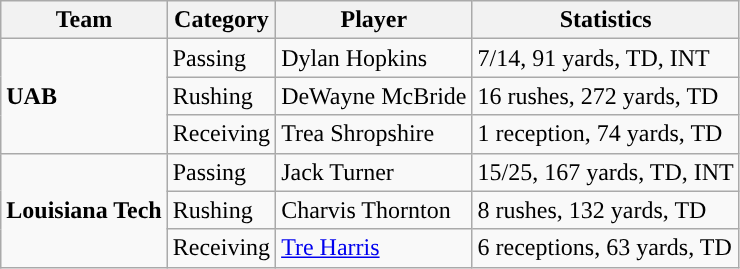<table class="wikitable" style="float: left;">
<tr>
<th>Team</th>
<th>Category</th>
<th>Player</th>
<th>Statistics</th>
</tr>
<tr>
<td rowspan=3><strong>UAB</strong></td>
<td>Passing</td>
<td>Dylan Hopkins</td>
<td>7/14, 91 yards, TD, INT</td>
</tr>
<tr>
<td>Rushing</td>
<td>DeWayne McBride</td>
<td>16 rushes, 272 yards, TD</td>
</tr>
<tr>
<td>Receiving</td>
<td>Trea Shropshire</td>
<td>1 reception, 74 yards, TD</td>
</tr>
<tr>
<td rowspan=3><strong>Louisiana Tech</strong></td>
<td>Passing</td>
<td>Jack Turner</td>
<td>15/25, 167 yards, TD, INT</td>
</tr>
<tr>
<td>Rushing</td>
<td>Charvis Thornton</td>
<td>8 rushes, 132 yards, TD</td>
</tr>
<tr>
<td>Receiving</td>
<td><a href='#'>Tre Harris</a></td>
<td>6 receptions, 63 yards, TD</td>
</tr>
</table>
